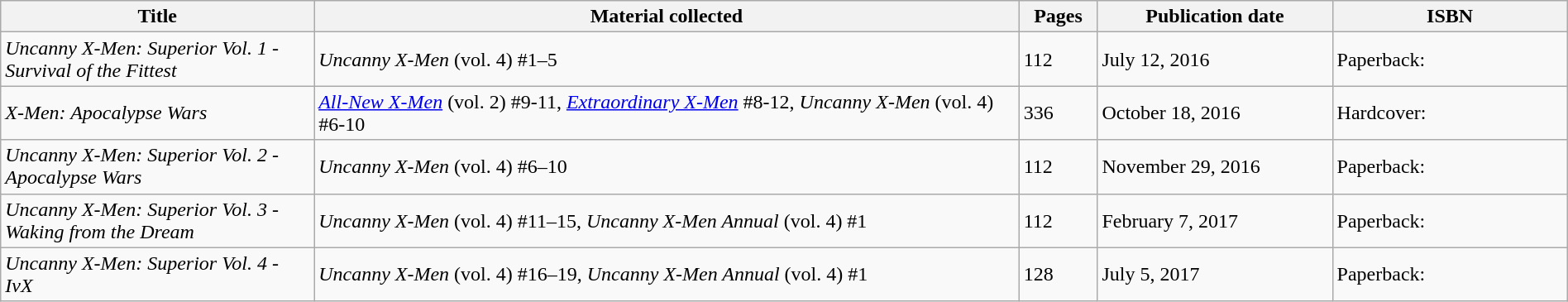<table class="wikitable" width="100%">
<tr>
<th width=20%>Title</th>
<th width=45%>Material collected</th>
<th width=5%>Pages</th>
<th width=15%>Publication date</th>
<th width=15%>ISBN</th>
</tr>
<tr>
<td><em>Uncanny X-Men: Superior Vol. 1 - Survival of the Fittest</em></td>
<td><em>Uncanny X-Men</em> (vol. 4) #1–5</td>
<td>112</td>
<td>July 12, 2016</td>
<td>Paperback: </td>
</tr>
<tr>
<td><em>X-Men: Apocalypse Wars</em></td>
<td><em><a href='#'>All-New X-Men</a></em> (vol. 2) #9-11, <em><a href='#'>Extraordinary X-Men</a></em> #8-12, <em>Uncanny X-Men</em> (vol. 4) #6-10</td>
<td>336</td>
<td>October 18, 2016</td>
<td>Hardcover: </td>
</tr>
<tr>
<td><em>Uncanny X-Men: Superior Vol. 2 - Apocalypse Wars</em></td>
<td><em>Uncanny X-Men</em> (vol. 4) #6–10</td>
<td>112</td>
<td>November 29, 2016</td>
<td>Paperback: </td>
</tr>
<tr>
<td><em>Uncanny X-Men: Superior Vol. 3 - Waking from the Dream</em></td>
<td><em>Uncanny X-Men</em> (vol. 4) #11–15, <em>Uncanny X-Men Annual</em> (vol. 4) #1</td>
<td>112</td>
<td>February 7, 2017</td>
<td>Paperback: </td>
</tr>
<tr>
<td><em>Uncanny X-Men: Superior Vol. 4 - IvX</em></td>
<td><em>Uncanny X-Men</em> (vol. 4) #16–19, <em>Uncanny X-Men Annual</em> (vol. 4) #1</td>
<td>128</td>
<td>July 5, 2017</td>
<td>Paperback: </td>
</tr>
</table>
